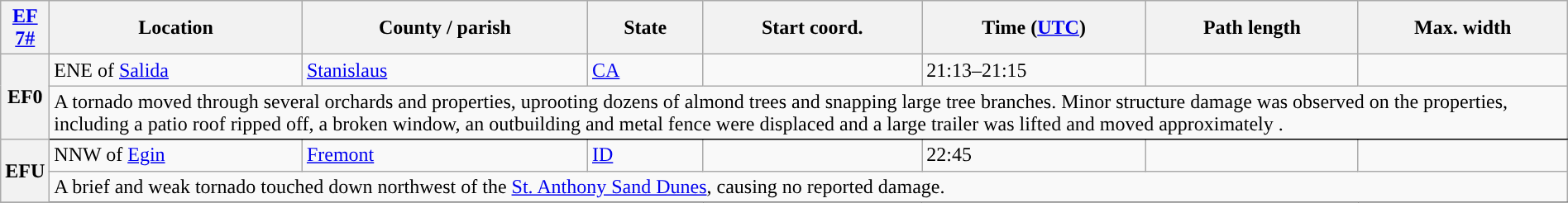<table class="wikitable sortable" style="width:100%;">
<tr>
<th scope="col" width="2%" align="center"><a href='#'>EF 7#</a></th>
<th scope="col" align="center" class="unsortable">Location</th>
<th scope="col" align="center" class="unsortable">County / parish</th>
<th scope="col" align="center">State</th>
<th scope="col" align="center">Start coord.</th>
<th scope="col" align="center">Time (<a href='#'>UTC</a>)</th>
<th scope="col" align="center">Path length</th>
<th scope="col" align="center">Max. width</th>
</tr>
<tr>
<th scope="row" rowspan="2" style="background-color:#">EF0</th>
<td>ENE of <a href='#'>Salida</a></td>
<td><a href='#'>Stanislaus</a></td>
<td><a href='#'>CA</a></td>
<td></td>
<td>21:13–21:15</td>
<td></td>
<td></td>
</tr>
<tr class="expand-child">
<td colspan="8" style=" border-bottom: 1px solid black;">A tornado moved through several orchards and properties, uprooting dozens of almond trees and snapping large tree branches. Minor structure damage was observed on the properties, including a patio roof ripped off, a broken window, an outbuilding and metal fence were displaced and a large trailer was lifted and moved approximately .</td>
</tr>
<tr>
<th scope="row" rowspan="2" style="background-color:#">EFU</th>
<td>NNW of <a href='#'>Egin</a></td>
<td><a href='#'>Fremont</a></td>
<td><a href='#'>ID</a></td>
<td></td>
<td>22:45</td>
<td></td>
<td></td>
</tr>
<tr class="expand-child">
<td colspan="8" style=" border-bottom: 1px solid black;">A brief and weak tornado touched down northwest of the <a href='#'>St. Anthony Sand Dunes</a>, causing no reported damage.</td>
</tr>
<tr>
</tr>
</table>
